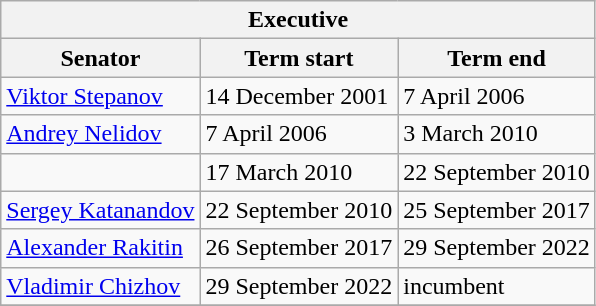<table class="wikitable sortable">
<tr>
<th colspan=3>Executive</th>
</tr>
<tr>
<th>Senator</th>
<th>Term start</th>
<th>Term end</th>
</tr>
<tr>
<td><a href='#'>Viktor Stepanov</a></td>
<td>14 December 2001</td>
<td>7 April 2006</td>
</tr>
<tr>
<td><a href='#'>Andrey Nelidov</a></td>
<td>7 April 2006</td>
<td>3 March 2010</td>
</tr>
<tr>
<td></td>
<td>17 March 2010</td>
<td>22 September 2010</td>
</tr>
<tr>
<td><a href='#'>Sergey Katanandov</a></td>
<td>22 September 2010</td>
<td>25 September 2017</td>
</tr>
<tr>
<td><a href='#'>Alexander Rakitin</a></td>
<td>26 September 2017</td>
<td>29 September 2022</td>
</tr>
<tr>
<td><a href='#'>Vladimir Chizhov</a></td>
<td>29 September 2022</td>
<td>incumbent</td>
</tr>
<tr>
</tr>
</table>
